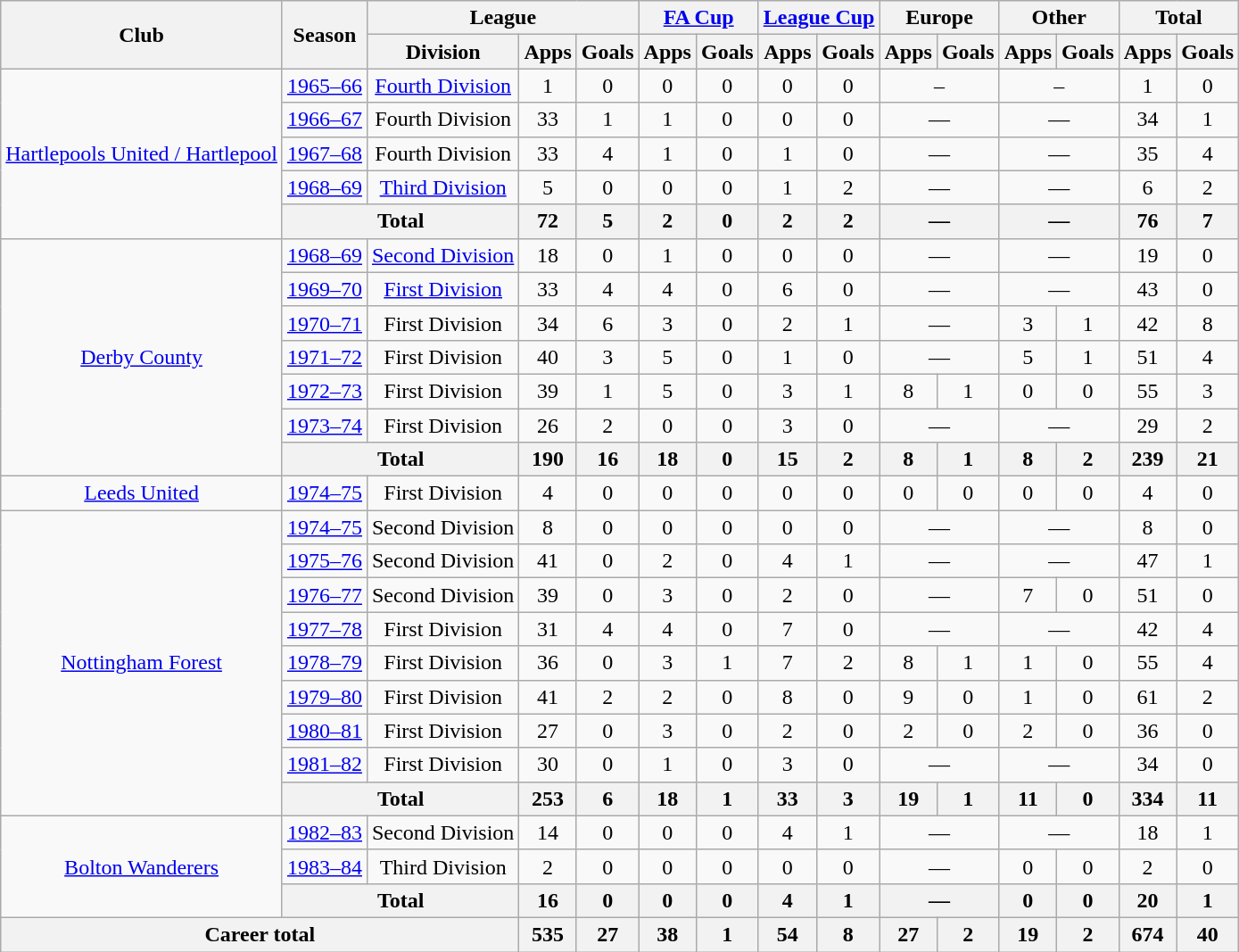<table class="wikitable" style="text-align:center">
<tr>
<th rowspan="2">Club</th>
<th rowspan="2">Season</th>
<th colspan="3">League</th>
<th colspan="2"><a href='#'>FA Cup</a></th>
<th colspan="2"><a href='#'>League Cup</a></th>
<th colspan="2">Europe</th>
<th colspan="2">Other</th>
<th colspan="2">Total</th>
</tr>
<tr>
<th>Division</th>
<th>Apps</th>
<th>Goals</th>
<th>Apps</th>
<th>Goals</th>
<th>Apps</th>
<th>Goals</th>
<th>Apps</th>
<th>Goals</th>
<th>Apps</th>
<th>Goals</th>
<th>Apps</th>
<th>Goals</th>
</tr>
<tr>
<td rowspan="5"><a href='#'>Hartlepools United / Hartlepool</a></td>
<td><a href='#'>1965–66</a></td>
<td><a href='#'>Fourth Division</a></td>
<td>1</td>
<td>0</td>
<td>0</td>
<td>0</td>
<td>0</td>
<td>0</td>
<td colspan="2">–</td>
<td colspan="2">–</td>
<td>1</td>
<td>0</td>
</tr>
<tr>
<td><a href='#'>1966–67</a></td>
<td>Fourth Division</td>
<td>33</td>
<td>1</td>
<td>1</td>
<td>0</td>
<td>0</td>
<td>0</td>
<td colspan="2">—</td>
<td colspan="2">—</td>
<td>34</td>
<td>1</td>
</tr>
<tr>
<td><a href='#'>1967–68</a></td>
<td>Fourth Division</td>
<td>33</td>
<td>4</td>
<td>1</td>
<td>0</td>
<td>1</td>
<td>0</td>
<td colspan="2">—</td>
<td colspan="2">—</td>
<td>35</td>
<td>4</td>
</tr>
<tr>
<td><a href='#'>1968–69</a></td>
<td><a href='#'>Third Division</a></td>
<td>5</td>
<td>0</td>
<td>0</td>
<td>0</td>
<td>1</td>
<td>2</td>
<td colspan="2">—</td>
<td colspan="2">—</td>
<td>6</td>
<td>2</td>
</tr>
<tr>
<th colspan="2">Total</th>
<th>72</th>
<th>5</th>
<th>2</th>
<th>0</th>
<th>2</th>
<th>2</th>
<th colspan="2">—</th>
<th colspan="2">—</th>
<th>76</th>
<th>7</th>
</tr>
<tr>
<td rowspan="7"><a href='#'>Derby County</a></td>
<td><a href='#'>1968–69</a></td>
<td><a href='#'>Second Division</a></td>
<td>18</td>
<td>0</td>
<td>1</td>
<td>0</td>
<td>0</td>
<td>0</td>
<td colspan="2">—</td>
<td colspan="2">—</td>
<td>19</td>
<td>0</td>
</tr>
<tr>
<td><a href='#'>1969–70</a></td>
<td><a href='#'>First Division</a></td>
<td>33</td>
<td>4</td>
<td>4</td>
<td>0</td>
<td>6</td>
<td>0</td>
<td colspan="2">—</td>
<td colspan="2">—</td>
<td>43</td>
<td>0</td>
</tr>
<tr>
<td><a href='#'>1970–71</a></td>
<td>First Division</td>
<td>34</td>
<td>6</td>
<td>3</td>
<td>0</td>
<td>2</td>
<td>1</td>
<td colspan="2">—</td>
<td>3</td>
<td>1</td>
<td>42</td>
<td>8</td>
</tr>
<tr>
<td><a href='#'>1971–72</a></td>
<td>First Division</td>
<td>40</td>
<td>3</td>
<td>5</td>
<td>0</td>
<td>1</td>
<td>0</td>
<td colspan="2">—</td>
<td>5</td>
<td>1</td>
<td>51</td>
<td>4</td>
</tr>
<tr>
<td><a href='#'>1972–73</a></td>
<td>First Division</td>
<td>39</td>
<td>1</td>
<td>5</td>
<td>0</td>
<td>3</td>
<td>1</td>
<td>8</td>
<td>1</td>
<td>0</td>
<td>0</td>
<td>55</td>
<td>3</td>
</tr>
<tr>
<td><a href='#'>1973–74</a></td>
<td>First Division</td>
<td>26</td>
<td>2</td>
<td>0</td>
<td>0</td>
<td>3</td>
<td>0</td>
<td colspan="2">—</td>
<td colspan="2">—</td>
<td>29</td>
<td>2</td>
</tr>
<tr>
<th colspan="2">Total</th>
<th>190</th>
<th>16</th>
<th>18</th>
<th>0</th>
<th>15</th>
<th>2</th>
<th>8</th>
<th>1</th>
<th>8</th>
<th>2</th>
<th>239</th>
<th>21</th>
</tr>
<tr>
<td><a href='#'>Leeds United</a></td>
<td><a href='#'>1974–75</a></td>
<td>First Division</td>
<td>4</td>
<td>0</td>
<td>0</td>
<td>0</td>
<td>0</td>
<td>0</td>
<td>0</td>
<td>0</td>
<td>0</td>
<td>0</td>
<td>4</td>
<td>0</td>
</tr>
<tr>
<td rowspan="9"><a href='#'>Nottingham Forest</a></td>
<td><a href='#'>1974–75</a></td>
<td>Second Division</td>
<td>8</td>
<td>0</td>
<td>0</td>
<td>0</td>
<td>0</td>
<td>0</td>
<td colspan="2">—</td>
<td colspan="2">—</td>
<td>8</td>
<td>0</td>
</tr>
<tr>
<td><a href='#'>1975–76</a></td>
<td>Second Division</td>
<td>41</td>
<td>0</td>
<td>2</td>
<td>0</td>
<td>4</td>
<td>1</td>
<td colspan="2">—</td>
<td colspan="2">—</td>
<td>47</td>
<td>1</td>
</tr>
<tr>
<td><a href='#'>1976–77</a></td>
<td>Second Division</td>
<td>39</td>
<td>0</td>
<td>3</td>
<td>0</td>
<td>2</td>
<td>0</td>
<td colspan="2">—</td>
<td>7</td>
<td>0</td>
<td>51</td>
<td>0</td>
</tr>
<tr>
<td><a href='#'>1977–78</a></td>
<td>First Division</td>
<td>31</td>
<td>4</td>
<td>4</td>
<td>0</td>
<td>7</td>
<td>0</td>
<td colspan="2">—</td>
<td colspan="2">—</td>
<td>42</td>
<td>4</td>
</tr>
<tr>
<td><a href='#'>1978–79</a></td>
<td>First Division</td>
<td>36</td>
<td>0</td>
<td>3</td>
<td>1</td>
<td>7</td>
<td>2</td>
<td>8</td>
<td>1</td>
<td>1</td>
<td>0</td>
<td>55</td>
<td>4</td>
</tr>
<tr>
<td><a href='#'>1979–80</a></td>
<td>First Division</td>
<td>41</td>
<td>2</td>
<td>2</td>
<td>0</td>
<td>8</td>
<td>0</td>
<td>9</td>
<td>0</td>
<td>1</td>
<td>0</td>
<td>61</td>
<td>2</td>
</tr>
<tr>
<td><a href='#'>1980–81</a></td>
<td>First Division</td>
<td>27</td>
<td>0</td>
<td>3</td>
<td>0</td>
<td>2</td>
<td>0</td>
<td>2</td>
<td>0</td>
<td>2</td>
<td>0</td>
<td>36</td>
<td>0</td>
</tr>
<tr>
<td><a href='#'>1981–82</a></td>
<td>First Division</td>
<td>30</td>
<td>0</td>
<td>1</td>
<td>0</td>
<td>3</td>
<td>0</td>
<td colspan="2">—</td>
<td colspan="2">—</td>
<td>34</td>
<td>0</td>
</tr>
<tr>
<th colspan="2">Total</th>
<th>253</th>
<th>6</th>
<th>18</th>
<th>1</th>
<th>33</th>
<th>3</th>
<th>19</th>
<th>1</th>
<th>11</th>
<th>0</th>
<th>334</th>
<th>11</th>
</tr>
<tr>
<td rowspan="3"><a href='#'>Bolton Wanderers</a></td>
<td><a href='#'>1982–83</a></td>
<td>Second Division</td>
<td>14</td>
<td>0</td>
<td>0</td>
<td>0</td>
<td>4</td>
<td>1</td>
<td colspan="2">—</td>
<td colspan="2">—</td>
<td>18</td>
<td>1</td>
</tr>
<tr>
<td><a href='#'>1983–84</a></td>
<td>Third Division</td>
<td>2</td>
<td>0</td>
<td>0</td>
<td>0</td>
<td>0</td>
<td>0</td>
<td colspan="2">—</td>
<td>0</td>
<td>0</td>
<td>2</td>
<td>0</td>
</tr>
<tr>
<th colspan="2">Total</th>
<th>16</th>
<th>0</th>
<th>0</th>
<th>0</th>
<th>4</th>
<th>1</th>
<th colspan="2">—</th>
<th>0</th>
<th>0</th>
<th>20</th>
<th>1</th>
</tr>
<tr>
<th colspan="3">Career total</th>
<th>535</th>
<th>27</th>
<th>38</th>
<th>1</th>
<th>54</th>
<th>8</th>
<th>27</th>
<th>2</th>
<th>19</th>
<th>2</th>
<th>674</th>
<th>40</th>
</tr>
</table>
